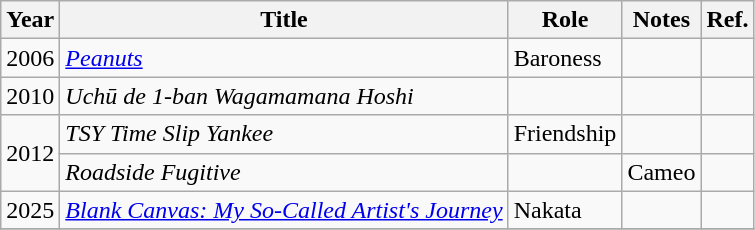<table class="wikitable">
<tr>
<th>Year</th>
<th>Title</th>
<th>Role</th>
<th>Notes</th>
<th>Ref.</th>
</tr>
<tr>
<td>2006</td>
<td><em><a href='#'>Peanuts</a></em></td>
<td>Baroness</td>
<td></td>
<td></td>
</tr>
<tr>
<td>2010</td>
<td><em>Uchū de 1-ban Wagamamana Hoshi</em></td>
<td></td>
<td></td>
<td></td>
</tr>
<tr>
<td rowspan="2">2012</td>
<td><em>TSY Time Slip Yankee</em></td>
<td>Friendship</td>
<td></td>
<td></td>
</tr>
<tr>
<td><em>Roadside Fugitive</em></td>
<td></td>
<td>Cameo</td>
<td></td>
</tr>
<tr>
<td>2025</td>
<td><em><a href='#'>Blank Canvas: My So-Called Artist's Journey</a></em></td>
<td>Nakata</td>
<td></td>
<td></td>
</tr>
<tr>
</tr>
</table>
